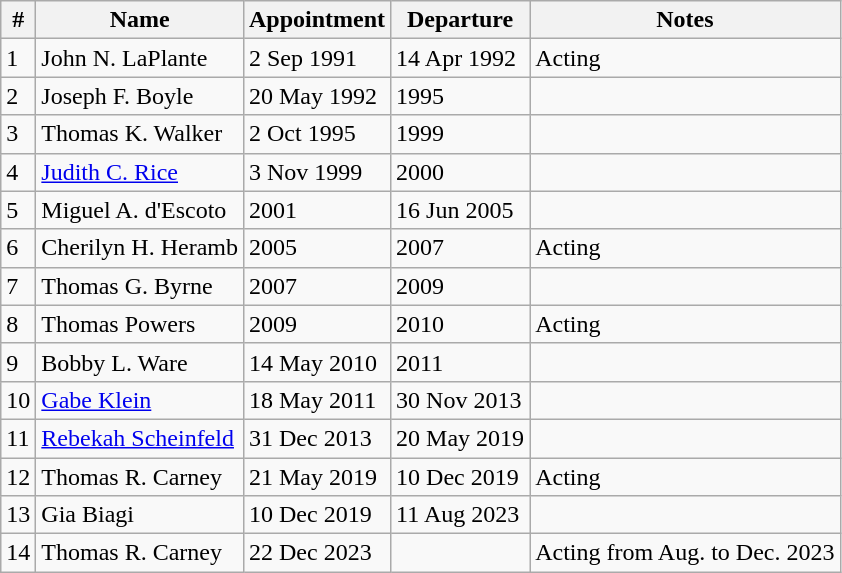<table class="wikitable">
<tr>
<th>#</th>
<th>Name</th>
<th>Appointment</th>
<th>Departure</th>
<th>Notes</th>
</tr>
<tr>
<td>1</td>
<td>John N. LaPlante</td>
<td>2 Sep 1991</td>
<td>14 Apr 1992</td>
<td>Acting</td>
</tr>
<tr>
<td>2</td>
<td>Joseph F. Boyle</td>
<td>20 May 1992</td>
<td>1995</td>
<td></td>
</tr>
<tr>
<td>3</td>
<td>Thomas K. Walker</td>
<td>2 Oct 1995</td>
<td>1999</td>
<td></td>
</tr>
<tr>
<td>4</td>
<td><a href='#'>Judith C. Rice</a></td>
<td>3 Nov 1999</td>
<td>2000</td>
<td></td>
</tr>
<tr>
<td>5</td>
<td>Miguel A. d'Escoto</td>
<td>2001</td>
<td>16 Jun 2005</td>
<td></td>
</tr>
<tr>
<td>6</td>
<td>Cherilyn H. Heramb</td>
<td>2005</td>
<td>2007</td>
<td>Acting</td>
</tr>
<tr>
<td>7</td>
<td>Thomas G. Byrne</td>
<td>2007</td>
<td>2009</td>
<td></td>
</tr>
<tr>
<td>8</td>
<td>Thomas Powers</td>
<td>2009</td>
<td>2010</td>
<td>Acting</td>
</tr>
<tr>
<td>9</td>
<td>Bobby L. Ware</td>
<td>14 May 2010</td>
<td>2011</td>
<td></td>
</tr>
<tr>
<td>10</td>
<td><a href='#'>Gabe Klein</a></td>
<td>18 May 2011</td>
<td>30 Nov 2013</td>
<td></td>
</tr>
<tr>
<td>11</td>
<td><a href='#'>Rebekah Scheinfeld</a></td>
<td>31 Dec 2013</td>
<td>20 May 2019</td>
<td></td>
</tr>
<tr>
<td>12</td>
<td>Thomas R. Carney</td>
<td>21 May 2019</td>
<td>10 Dec 2019</td>
<td>Acting</td>
</tr>
<tr>
<td>13</td>
<td>Gia Biagi</td>
<td>10 Dec 2019</td>
<td>11 Aug 2023 </td>
<td></td>
</tr>
<tr>
<td>14</td>
<td>Thomas R. Carney</td>
<td>22 Dec 2023</td>
<td></td>
<td>Acting from Aug. to Dec. 2023</td>
</tr>
</table>
